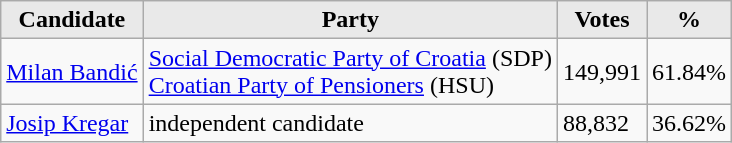<table class="wikitable" border="1">
<tr>
<th style="background-color:#E9E9E9">Candidate</th>
<th style="background-color:#E9E9E9">Party</th>
<th style="background-color:#E9E9E9">Votes</th>
<th style="background-color:#E9E9E9">%</th>
</tr>
<tr>
<td><a href='#'>Milan Bandić</a></td>
<td><a href='#'>Social Democratic Party of Croatia</a> (SDP)<br><a href='#'>Croatian Party of Pensioners</a> (HSU)</td>
<td>149,991</td>
<td>61.84%</td>
</tr>
<tr>
<td><a href='#'>Josip Kregar</a></td>
<td>independent candidate</td>
<td>88,832</td>
<td>36.62%</td>
</tr>
</table>
